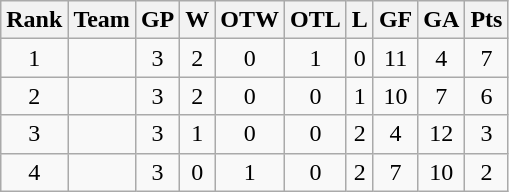<table class="wikitable" style="text-align:center">
<tr>
<th>Rank</th>
<th>Team</th>
<th>GP</th>
<th>W</th>
<th>OTW</th>
<th>OTL</th>
<th>L</th>
<th>GF</th>
<th>GA</th>
<th>Pts</th>
</tr>
<tr>
<td>1</td>
<td align="left"></td>
<td>3</td>
<td>2</td>
<td>0</td>
<td>1</td>
<td>0</td>
<td>11</td>
<td>4</td>
<td>7</td>
</tr>
<tr>
<td>2</td>
<td align="left"></td>
<td>3</td>
<td>2</td>
<td>0</td>
<td>0</td>
<td>1</td>
<td>10</td>
<td>7</td>
<td>6</td>
</tr>
<tr>
<td>3</td>
<td align="left"></td>
<td>3</td>
<td>1</td>
<td>0</td>
<td>0</td>
<td>2</td>
<td>4</td>
<td>12</td>
<td>3</td>
</tr>
<tr>
<td>4</td>
<td align="left"></td>
<td>3</td>
<td>0</td>
<td>1</td>
<td>0</td>
<td>2</td>
<td>7</td>
<td>10</td>
<td>2</td>
</tr>
</table>
